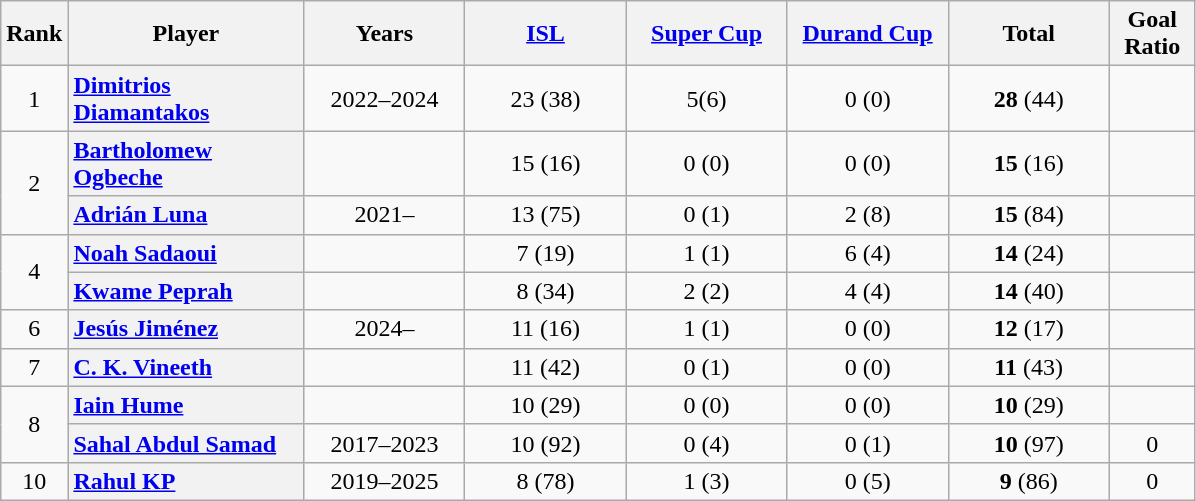<table class="wikitable plainrowheaders sortable" style="text-align: center;">
<tr>
<th scope=col>Rank</th>
<th scope=col width="150px">Player</th>
<th scope=col width="100px">Years</th>
<th scope=col width="100px"><a href='#'>ISL</a></th>
<th scope=col width="100px"><a href='#'>Super Cup</a></th>
<th scope=col width="100px"><a href='#'>Durand Cup</a></th>
<th scope=col width="100px">Total</th>
<th scope=col width=50"100px">Goal Ratio</th>
</tr>
<tr>
<td>1</td>
<th scope="row" style="text-align:left;"> <a href='#'>Dimitrios Diamantakos</a></th>
<td>2022–2024</td>
<td>23 (38)</td>
<td>5(6)</td>
<td>0 (0)</td>
<td><strong>28</strong> (44)</td>
<td></td>
</tr>
<tr>
<td rowspan="2">2</td>
<th scope="row" style="text-align:left;"> <a href='#'>Bartholomew Ogbeche</a></th>
<td></td>
<td>15 (16)</td>
<td>0 (0)</td>
<td>0 (0)</td>
<td><strong>15</strong> (16)</td>
<td></td>
</tr>
<tr>
<th scope="row" style="text-align:left;"> <strong><a href='#'>Adrián Luna</a></strong></th>
<td>2021–</td>
<td>13 (75)</td>
<td>0 (1)</td>
<td>2 (8)</td>
<td><strong>15</strong> (84)</td>
<td></td>
</tr>
<tr>
<td rowspan="2">4</td>
<th scope="row" style="text-align:left;"> <strong><a href='#'>Noah Sadaoui</a></strong></th>
<td></td>
<td>7 (19)</td>
<td>1 (1)</td>
<td>6 (4)</td>
<td><strong>14</strong> (24)</td>
<td></td>
</tr>
<tr>
<th scope="row" style="text-align:left;"> <strong><a href='#'>Kwame Peprah</a></strong></th>
<td></td>
<td>8 (34)</td>
<td>2 (2)</td>
<td>4 (4)</td>
<td><strong>14</strong> (40)</td>
<td></td>
</tr>
<tr>
<td>6</td>
<th scope="row" style="text-align:left;"> <strong><a href='#'>Jesús Jiménez</a></strong></th>
<td>2024–</td>
<td>11 (16)</td>
<td>1 (1)</td>
<td>0 (0)</td>
<td><strong>12</strong> (17)</td>
<td></td>
</tr>
<tr>
<td>7</td>
<th scope="row" style="text-align:left;"> <a href='#'>C. K. Vineeth</a></th>
<td></td>
<td>11 (42)</td>
<td>0 (1)</td>
<td>0 (0)</td>
<td><strong>11</strong> (43)</td>
<td></td>
</tr>
<tr>
<td rowspan="2">8</td>
<th scope="row" style="text-align:left;"> <a href='#'>Iain Hume</a></th>
<td></td>
<td>10 (29)</td>
<td>0 (0)</td>
<td>0 (0)</td>
<td><strong>10</strong> (29)</td>
<td></td>
</tr>
<tr>
<th scope=row style="text-align:left;"> <a href='#'>Sahal Abdul Samad</a></th>
<td>2017–2023</td>
<td>10 (92)</td>
<td>0 (4)</td>
<td>0 (1)</td>
<td><strong>10</strong> (97)</td>
<td>0</td>
</tr>
<tr>
<td>10</td>
<th scope="row" style="text-align:left;"> <a href='#'>Rahul KP</a></th>
<td>2019–2025</td>
<td>8 (78)</td>
<td>1 (3)</td>
<td>0 (5)</td>
<td><strong>9</strong> (86)</td>
<td>0</td>
</tr>
</table>
